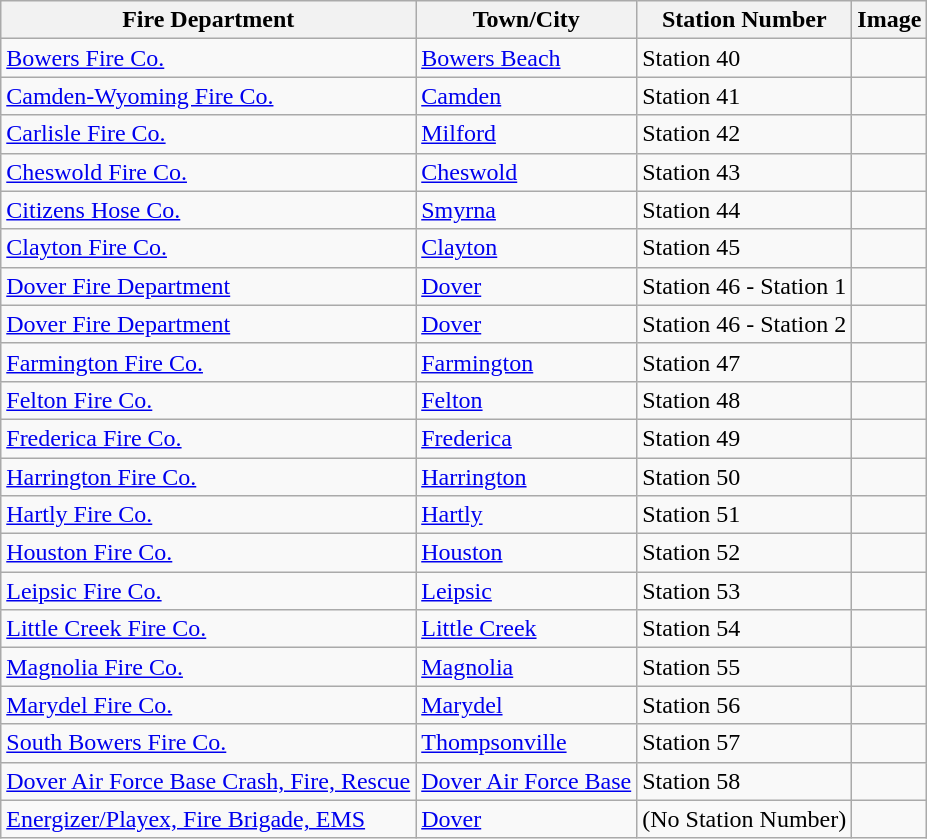<table class="wikitable">
<tr>
<th>Fire Department</th>
<th>Town/City</th>
<th>Station Number</th>
<th>Image</th>
</tr>
<tr>
<td><a href='#'>Bowers Fire Co.</a></td>
<td><a href='#'>Bowers Beach</a></td>
<td>Station 40</td>
<td></td>
</tr>
<tr>
<td><a href='#'>Camden-Wyoming Fire Co.</a></td>
<td><a href='#'>Camden</a></td>
<td>Station 41</td>
<td></td>
</tr>
<tr>
<td><a href='#'>Carlisle Fire Co.</a></td>
<td><a href='#'>Milford</a></td>
<td>Station 42</td>
<td></td>
</tr>
<tr>
<td><a href='#'>Cheswold Fire Co.</a></td>
<td><a href='#'>Cheswold</a></td>
<td>Station 43</td>
<td></td>
</tr>
<tr>
<td><a href='#'>Citizens Hose Co.</a></td>
<td><a href='#'>Smyrna</a></td>
<td>Station 44</td>
<td></td>
</tr>
<tr>
<td><a href='#'>Clayton Fire Co.</a></td>
<td><a href='#'>Clayton</a></td>
<td>Station 45</td>
<td></td>
</tr>
<tr>
<td><a href='#'>Dover Fire Department</a></td>
<td><a href='#'>Dover</a></td>
<td>Station 46 - Station 1</td>
<td></td>
</tr>
<tr>
<td><a href='#'>Dover Fire Department</a></td>
<td><a href='#'>Dover</a></td>
<td>Station 46 - Station 2</td>
<td></td>
</tr>
<tr>
<td><a href='#'>Farmington Fire Co.</a></td>
<td><a href='#'>Farmington</a></td>
<td>Station 47</td>
<td></td>
</tr>
<tr>
<td><a href='#'>Felton Fire Co.</a></td>
<td><a href='#'>Felton</a></td>
<td>Station 48</td>
<td></td>
</tr>
<tr>
<td><a href='#'>Frederica Fire Co.</a></td>
<td><a href='#'>Frederica</a></td>
<td>Station 49</td>
<td></td>
</tr>
<tr>
<td><a href='#'>Harrington Fire Co.</a></td>
<td><a href='#'>Harrington</a></td>
<td>Station 50</td>
<td></td>
</tr>
<tr>
<td><a href='#'>Hartly Fire Co.</a></td>
<td><a href='#'>Hartly</a></td>
<td>Station 51</td>
<td></td>
</tr>
<tr>
<td><a href='#'>Houston Fire Co.</a></td>
<td><a href='#'>Houston</a></td>
<td>Station 52</td>
<td></td>
</tr>
<tr>
<td><a href='#'>Leipsic Fire Co.</a></td>
<td><a href='#'>Leipsic</a></td>
<td>Station 53</td>
<td></td>
</tr>
<tr>
<td><a href='#'>Little Creek Fire Co.</a></td>
<td><a href='#'>Little Creek</a></td>
<td>Station 54</td>
<td></td>
</tr>
<tr>
<td><a href='#'>Magnolia Fire Co.</a></td>
<td><a href='#'>Magnolia</a></td>
<td>Station 55 </td>
<td></td>
</tr>
<tr>
<td><a href='#'>Marydel Fire Co.</a></td>
<td><a href='#'>Marydel</a></td>
<td>Station 56</td>
<td></td>
</tr>
<tr>
<td><a href='#'>South Bowers Fire Co.</a></td>
<td><a href='#'>Thompsonville</a></td>
<td>Station 57</td>
<td></td>
</tr>
<tr>
<td><a href='#'>Dover Air Force Base Crash, Fire, Rescue</a></td>
<td><a href='#'>Dover Air Force Base</a></td>
<td>Station 58</td>
<td></td>
</tr>
<tr>
<td><a href='#'>Energizer/Playex, Fire Brigade, EMS</a></td>
<td><a href='#'>Dover</a></td>
<td>(No Station Number)</td>
<td></td>
</tr>
</table>
